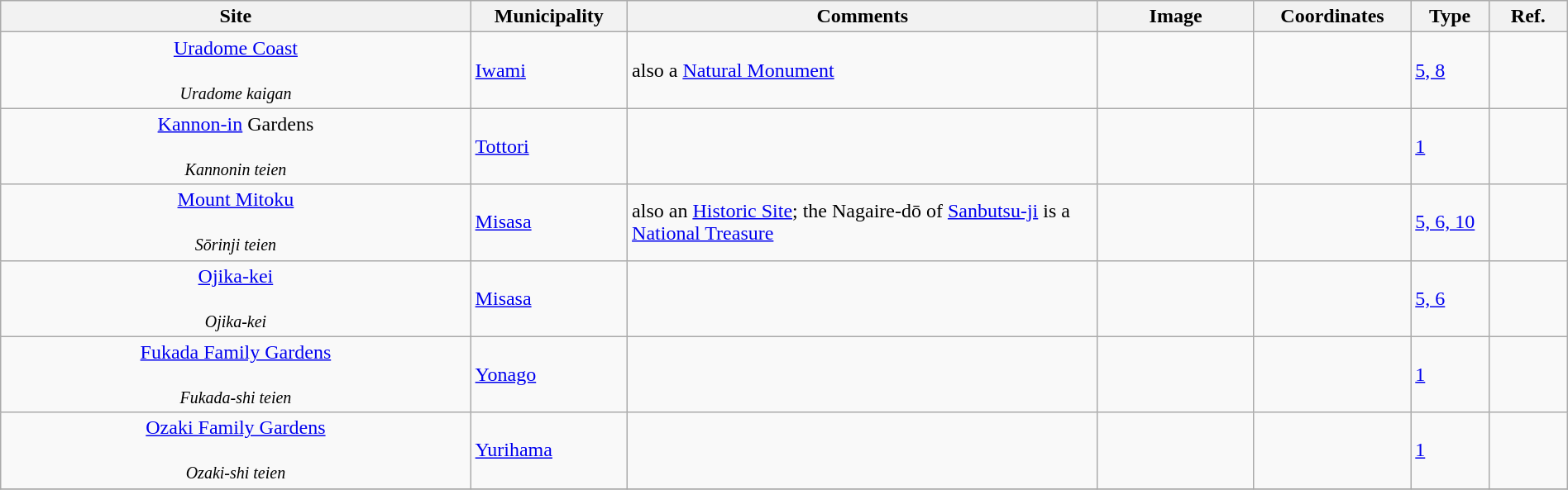<table class="wikitable sortable"  style="width:100%;">
<tr>
<th width="30%" align="left">Site</th>
<th width="10%" align="left">Municipality</th>
<th width="30%" align="left" class="unsortable">Comments</th>
<th width="10%" align="left"  class="unsortable">Image</th>
<th width="10%" align="left" class="unsortable">Coordinates</th>
<th width="5%" align="left">Type</th>
<th width="5%" align="left"  class="unsortable">Ref.</th>
</tr>
<tr>
<td align="center"><a href='#'>Uradome Coast</a><br><br><small><em>Uradome kaigan</em></small></td>
<td><a href='#'>Iwami</a></td>
<td>also a <a href='#'>Natural Monument</a></td>
<td></td>
<td></td>
<td><a href='#'>5, 8</a></td>
<td></td>
</tr>
<tr>
<td align="center"><a href='#'>Kannon-in</a> Gardens<br><br><small><em>Kannonin teien</em></small></td>
<td><a href='#'>Tottori</a></td>
<td></td>
<td></td>
<td></td>
<td><a href='#'>1</a></td>
<td></td>
</tr>
<tr>
<td align="center"><a href='#'>Mount Mitoku</a><br><br><small><em>Sōrinji teien</em></small></td>
<td><a href='#'>Misasa</a></td>
<td>also an <a href='#'>Historic Site</a>; the Nagaire-dō of <a href='#'>Sanbutsu-ji</a> is a <a href='#'>National Treasure</a></td>
<td></td>
<td></td>
<td><a href='#'>5, 6, 10</a></td>
<td></td>
</tr>
<tr>
<td align="center"><a href='#'>Ojika-kei</a><br><br><small><em>Ojika-kei</em></small></td>
<td><a href='#'>Misasa</a></td>
<td></td>
<td></td>
<td></td>
<td><a href='#'>5, 6</a></td>
<td></td>
</tr>
<tr>
<td align="center"><a href='#'>Fukada Family Gardens</a><br><br><small><em>Fukada-shi teien</em></small></td>
<td><a href='#'>Yonago</a></td>
<td></td>
<td></td>
<td></td>
<td><a href='#'>1</a></td>
<td></td>
</tr>
<tr>
<td align="center"><a href='#'>Ozaki Family Gardens</a><br><br><small><em>Ozaki-shi teien</em></small></td>
<td><a href='#'>Yurihama</a></td>
<td></td>
<td></td>
<td></td>
<td><a href='#'>1</a></td>
<td></td>
</tr>
<tr>
</tr>
</table>
